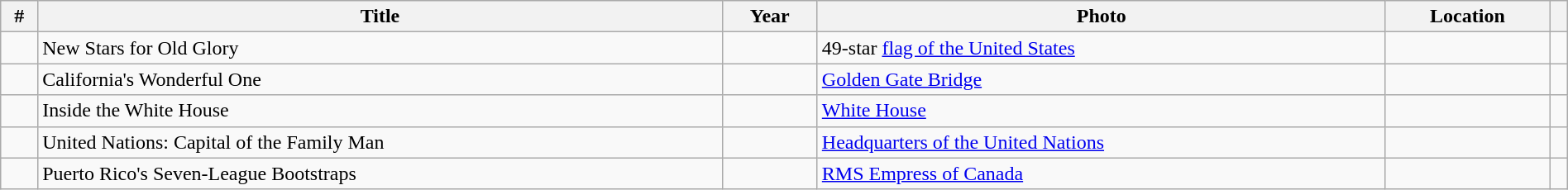<table class="wikitable sortable" style="width:100%">
<tr>
<th scope="col">#</th>
<th scope="col">Title</th>
<th scope="col">Year</th>
<th scope="col">Photo</th>
<th scope="col">Location</th>
<th scope="col"></th>
</tr>
<tr>
<td scope="row"></td>
<td>New Stars for Old Glory</td>
<td></td>
<td>49-star <a href='#'>flag of the United States</a></td>
<td></td>
<td></td>
</tr>
<tr>
<td scope="row"></td>
<td>California's Wonderful One</td>
<td></td>
<td><a href='#'>Golden Gate Bridge</a></td>
<td></td>
<td></td>
</tr>
<tr>
<td scope="row"></td>
<td>Inside the White House</td>
<td></td>
<td><a href='#'>White House</a></td>
<td></td>
<td></td>
</tr>
<tr>
<td scope="row"></td>
<td>United Nations: Capital of the Family Man</td>
<td></td>
<td><a href='#'>Headquarters of the United Nations</a></td>
<td></td>
<td></td>
</tr>
<tr>
<td scope="row"></td>
<td>Puerto Rico's Seven-League Bootstraps</td>
<td></td>
<td><a href='#'>RMS Empress of Canada</a></td>
<td></td>
<td></td>
</tr>
</table>
